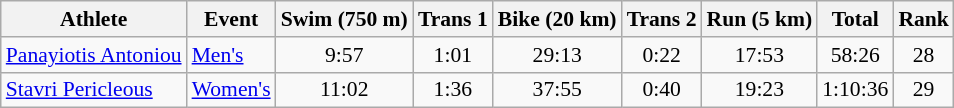<table class="wikitable" border="1" style="font-size:90%">
<tr>
<th>Athlete</th>
<th>Event</th>
<th>Swim (750 m)</th>
<th>Trans 1</th>
<th>Bike (20 km)</th>
<th>Trans 2</th>
<th>Run (5 km)</th>
<th>Total</th>
<th>Rank</th>
</tr>
<tr align=center>
<td align=left><a href='#'>Panayiotis Antoniou</a></td>
<td align=left rowspan=1><a href='#'>Men's</a></td>
<td>9:57</td>
<td>1:01</td>
<td>29:13</td>
<td>0:22</td>
<td>17:53</td>
<td>58:26</td>
<td>28</td>
</tr>
<tr align=center>
<td align=left><a href='#'>Stavri Pericleous</a></td>
<td align=left rowspan=1><a href='#'>Women's</a></td>
<td>11:02</td>
<td>1:36</td>
<td>37:55</td>
<td>0:40</td>
<td>19:23</td>
<td>1:10:36</td>
<td>29</td>
</tr>
</table>
